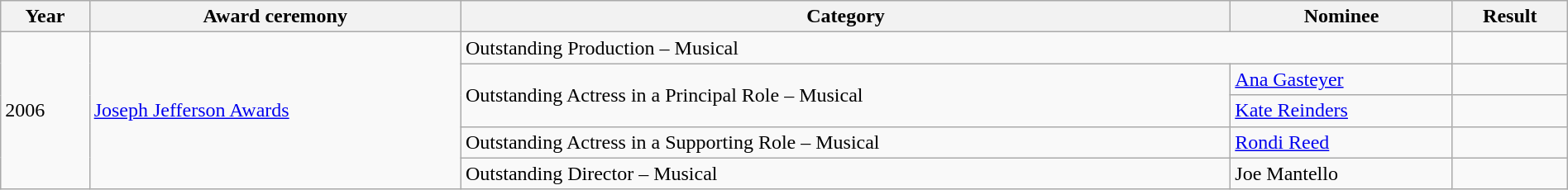<table class=wikitable width=100%>
<tr>
<th scope=col>Year</th>
<th scope=col>Award ceremony</th>
<th scope=col>Category</th>
<th scope=col>Nominee</th>
<th scope=col>Result</th>
</tr>
<tr>
<td rowspan=5>2006</td>
<td rowspan=5><a href='#'>Joseph Jefferson Awards</a></td>
<td colspan=2>Outstanding Production – Musical</td>
<td></td>
</tr>
<tr>
<td rowspan=2>Outstanding Actress in a Principal Role – Musical</td>
<td><a href='#'>Ana Gasteyer</a></td>
<td></td>
</tr>
<tr>
<td><a href='#'>Kate Reinders</a></td>
<td></td>
</tr>
<tr>
<td>Outstanding Actress in a Supporting Role – Musical</td>
<td><a href='#'>Rondi Reed</a></td>
<td></td>
</tr>
<tr>
<td>Outstanding Director – Musical</td>
<td>Joe Mantello</td>
<td></td>
</tr>
</table>
